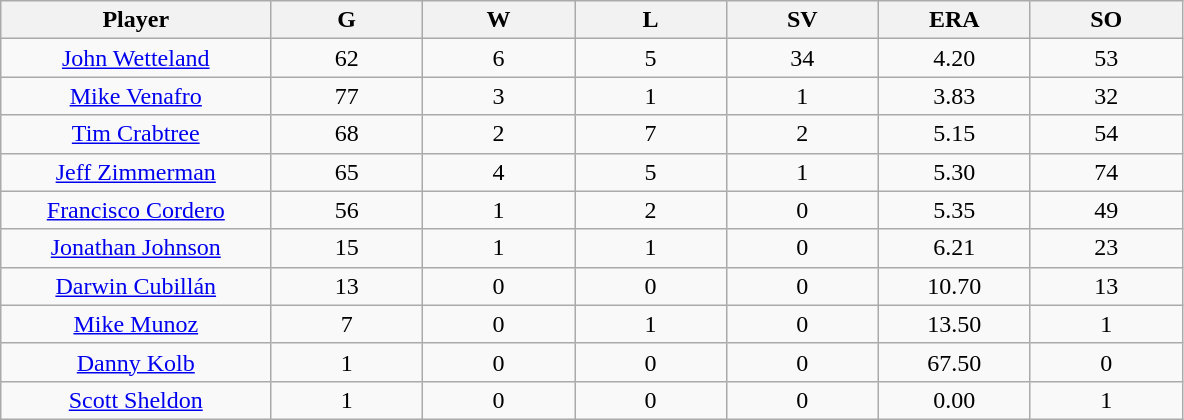<table class="wikitable sortable">
<tr>
<th bgcolor="#DDDDFF" width="16%">Player</th>
<th bgcolor="#DDDDFF" width="9%">G</th>
<th bgcolor="#DDDDFF" width="9%">W</th>
<th bgcolor="#DDDDFF" width="9%">L</th>
<th bgcolor="#DDDDFF" width="9%">SV</th>
<th bgcolor="#DDDDFF" width="9%">ERA</th>
<th bgcolor="#DDDDFF" width="9%">SO</th>
</tr>
<tr align=center>
<td><a href='#'>John Wetteland</a></td>
<td>62</td>
<td>6</td>
<td>5</td>
<td>34</td>
<td>4.20</td>
<td>53</td>
</tr>
<tr align=center>
<td><a href='#'>Mike Venafro</a></td>
<td>77</td>
<td>3</td>
<td>1</td>
<td>1</td>
<td>3.83</td>
<td>32</td>
</tr>
<tr align=center>
<td><a href='#'>Tim Crabtree</a></td>
<td>68</td>
<td>2</td>
<td>7</td>
<td>2</td>
<td>5.15</td>
<td>54</td>
</tr>
<tr align=center>
<td><a href='#'>Jeff Zimmerman</a></td>
<td>65</td>
<td>4</td>
<td>5</td>
<td>1</td>
<td>5.30</td>
<td>74</td>
</tr>
<tr align=center>
<td><a href='#'>Francisco Cordero</a></td>
<td>56</td>
<td>1</td>
<td>2</td>
<td>0</td>
<td>5.35</td>
<td>49</td>
</tr>
<tr align=center>
<td><a href='#'>Jonathan Johnson</a></td>
<td>15</td>
<td>1</td>
<td>1</td>
<td>0</td>
<td>6.21</td>
<td>23</td>
</tr>
<tr align=center>
<td><a href='#'>Darwin Cubillán</a></td>
<td>13</td>
<td>0</td>
<td>0</td>
<td>0</td>
<td>10.70</td>
<td>13</td>
</tr>
<tr align=center>
<td><a href='#'>Mike Munoz</a></td>
<td>7</td>
<td>0</td>
<td>1</td>
<td>0</td>
<td>13.50</td>
<td>1</td>
</tr>
<tr align=center>
<td><a href='#'>Danny Kolb</a></td>
<td>1</td>
<td>0</td>
<td>0</td>
<td>0</td>
<td>67.50</td>
<td>0</td>
</tr>
<tr align=center>
<td><a href='#'>Scott Sheldon</a></td>
<td>1</td>
<td>0</td>
<td>0</td>
<td>0</td>
<td>0.00</td>
<td>1</td>
</tr>
</table>
